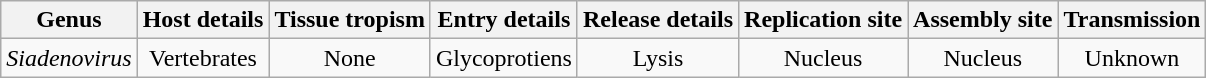<table class="wikitable sortable" style="text-align:center">
<tr>
<th>Genus</th>
<th>Host details</th>
<th>Tissue tropism</th>
<th>Entry details</th>
<th>Release details</th>
<th>Replication site</th>
<th>Assembly site</th>
<th>Transmission</th>
</tr>
<tr>
<td><em>Siadenovirus</em></td>
<td>Vertebrates</td>
<td>None</td>
<td>Glycoprotiens</td>
<td>Lysis</td>
<td>Nucleus</td>
<td>Nucleus</td>
<td>Unknown</td>
</tr>
</table>
